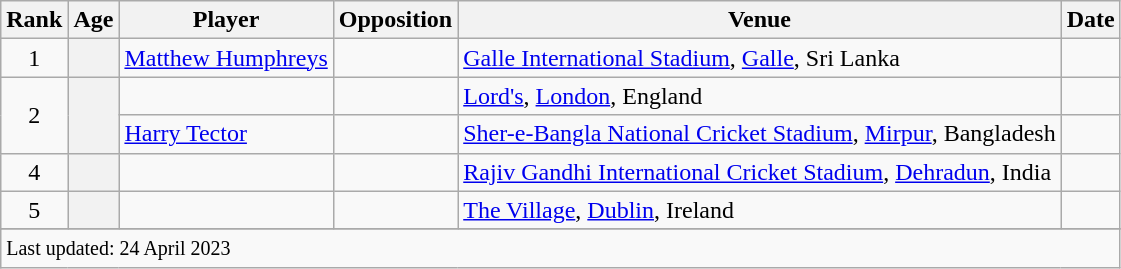<table class="wikitable plainrowheaders sortable">
<tr>
<th scope=col>Rank</th>
<th scope=col>Age</th>
<th scope=col>Player</th>
<th scope=col>Opposition</th>
<th scope=col>Venue</th>
<th scope=col>Date</th>
</tr>
<tr>
<td align=center>1</td>
<th scope=row style=text-align:center;></th>
<td><a href='#'>Matthew Humphreys</a></td>
<td></td>
<td><a href='#'>Galle International Stadium</a>, <a href='#'>Galle</a>, Sri Lanka</td>
<td></td>
</tr>
<tr>
<td align=center rowspan=2>2</td>
<th scope=row style=text-align:center; rowspan=2></th>
<td></td>
<td></td>
<td><a href='#'>Lord's</a>, <a href='#'>London</a>, England</td>
<td></td>
</tr>
<tr>
<td><a href='#'>Harry Tector</a></td>
<td></td>
<td><a href='#'>Sher-e-Bangla National Cricket Stadium</a>, <a href='#'>Mirpur</a>, Bangladesh</td>
<td></td>
</tr>
<tr>
<td align=center>4</td>
<th scope=row style=text-align:center;></th>
<td></td>
<td></td>
<td><a href='#'>Rajiv Gandhi International Cricket Stadium</a>, <a href='#'>Dehradun</a>, India</td>
<td></td>
</tr>
<tr>
<td align=center>5</td>
<th scope=row style=text-align:center;></th>
<td></td>
<td></td>
<td><a href='#'>The Village</a>, <a href='#'>Dublin</a>, Ireland</td>
<td></td>
</tr>
<tr>
</tr>
<tr class=sortbottom>
<td colspan=7><small>Last updated: 24 April 2023</small></td>
</tr>
</table>
